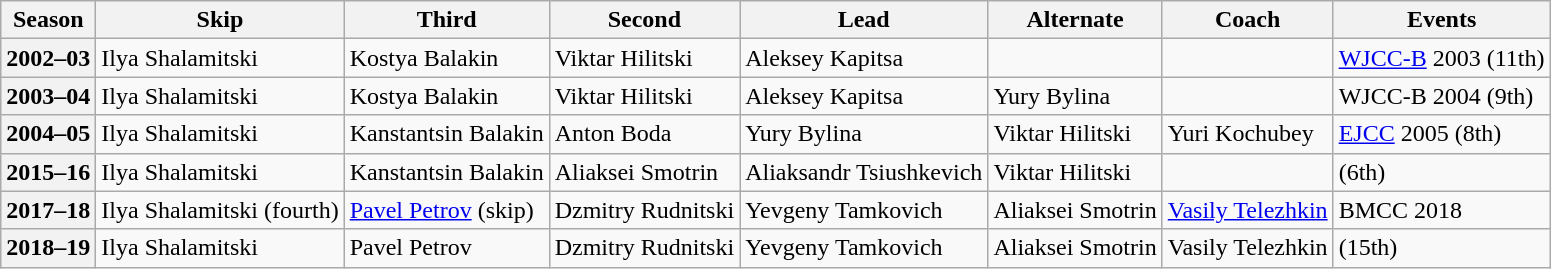<table class="wikitable">
<tr>
<th scope="col">Season</th>
<th scope="col">Skip</th>
<th scope="col">Third</th>
<th scope="col">Second</th>
<th scope="col">Lead</th>
<th scope="col">Alternate</th>
<th scope="col">Coach</th>
<th scope="col">Events</th>
</tr>
<tr>
<th scope="row">2002–03</th>
<td>Ilya Shalamitski</td>
<td>Kostya Balakin</td>
<td>Viktar Hilitski</td>
<td>Aleksey Kapitsa</td>
<td></td>
<td></td>
<td><a href='#'>WJCC-B</a> 2003 (11th)</td>
</tr>
<tr>
<th scope="row">2003–04</th>
<td>Ilya Shalamitski</td>
<td>Kostya Balakin</td>
<td>Viktar Hilitski</td>
<td>Aleksey Kapitsa</td>
<td>Yury Bylina</td>
<td></td>
<td>WJCC-B 2004 (9th)</td>
</tr>
<tr>
<th scope="row">2004–05</th>
<td>Ilya Shalamitski</td>
<td>Kanstantsin Balakin</td>
<td>Anton Boda</td>
<td>Yury Bylina</td>
<td>Viktar Hilitski</td>
<td>Yuri Kochubey</td>
<td><a href='#'>EJCC</a> 2005 (8th)</td>
</tr>
<tr>
<th scope="row">2015–16</th>
<td>Ilya Shalamitski</td>
<td>Kanstantsin Balakin</td>
<td>Aliaksei Smotrin</td>
<td>Aliaksandr Tsiushkevich</td>
<td>Viktar Hilitski</td>
<td></td>
<td> (6th)</td>
</tr>
<tr>
<th scope="row">2017–18</th>
<td>Ilya Shalamitski (fourth)</td>
<td><a href='#'>Pavel Petrov</a> (skip)</td>
<td>Dzmitry Rudnitski</td>
<td>Yevgeny Tamkovich</td>
<td>Aliaksei Smotrin</td>
<td><a href='#'>Vasily Telezhkin</a></td>
<td>BMCC 2018 <br> </td>
</tr>
<tr>
<th scope="row">2018–19</th>
<td>Ilya Shalamitski</td>
<td>Pavel Petrov</td>
<td>Dzmitry Rudnitski</td>
<td>Yevgeny Tamkovich</td>
<td>Aliaksei Smotrin</td>
<td>Vasily Telezhkin</td>
<td> (15th)</td>
</tr>
</table>
